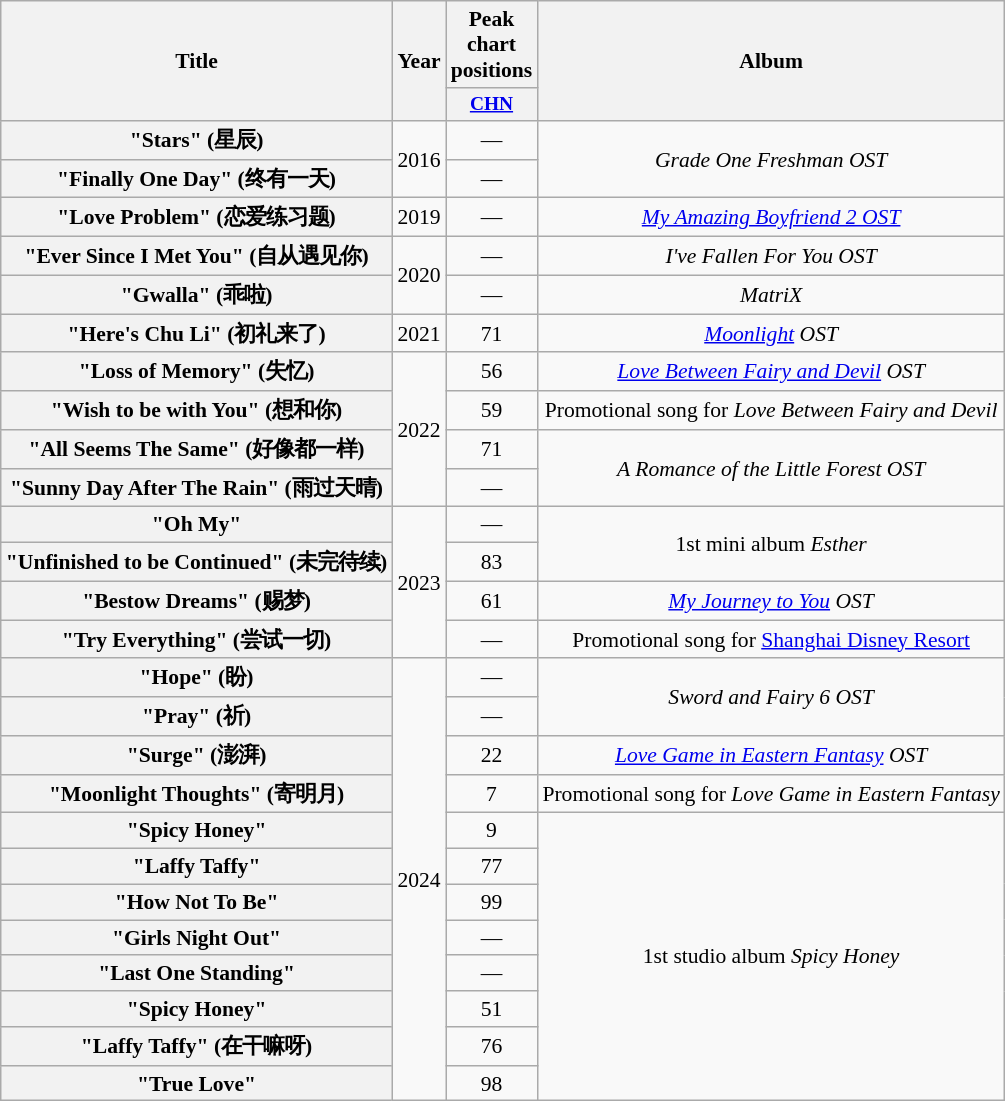<table class="wikitable plainrowheaders" style="text-align:center; font-size:90%">
<tr>
<th rowspan="2" scope="col">Title</th>
<th rowspan="2" scope="col">Year</th>
<th>Peak chart positions</th>
<th rowspan="2" scope="col">Album</th>
</tr>
<tr>
<th scope="col" style="width:3em;font-size:90%;"><a href='#'>CHN</a><br></th>
</tr>
<tr>
<th scope="row">"Stars" (星辰)</th>
<td rowspan=2>2016</td>
<td>—</td>
<td rowspan=2><em>Grade One Freshman OST</em></td>
</tr>
<tr>
<th scope="row">"Finally One Day" (终有一天)</th>
<td>—</td>
</tr>
<tr>
<th scope="row">"Love Problem" (恋爱练习题)</th>
<td>2019</td>
<td>—</td>
<td><em><a href='#'>My Amazing Boyfriend 2 OST</a></em></td>
</tr>
<tr>
<th scope="row">"Ever Since I Met You" (自从遇见你)</th>
<td rowspan=2>2020</td>
<td>—</td>
<td><em>I've Fallen For You OST</em></td>
</tr>
<tr>
<th scope="row">"Gwalla" (乖啦)</th>
<td>—</td>
<td><em>MatriX</em></td>
</tr>
<tr>
<th scope="row">"Here's Chu Li" (初礼来了)</th>
<td>2021</td>
<td>71</td>
<td><em><a href='#'>Moonlight</a> OST</em></td>
</tr>
<tr>
<th scope="row">"Loss of Memory" (失忆)</th>
<td rowspan=4>2022</td>
<td>56</td>
<td><em><a href='#'>Love Between Fairy and Devil</a> OST</em></td>
</tr>
<tr>
<th scope="row">"Wish to be with You" (想和你) <br></th>
<td>59</td>
<td>Promotional song for <em>Love Between Fairy and Devil</em></td>
</tr>
<tr>
<th scope="row">"All Seems The Same" (好像都一样)</th>
<td>71</td>
<td rowspan=2><em>A Romance of the Little Forest OST</em></td>
</tr>
<tr>
<th scope="row">"Sunny Day After The Rain" (雨过天晴)</th>
<td>—</td>
</tr>
<tr>
<th scope="row">"Oh My"</th>
<td rowspan=4>2023</td>
<td>—</td>
<td rowspan=2>1st mini album <em>Esther</em></td>
</tr>
<tr>
<th scope="row">"Unfinished to be Continued" (未完待续)</th>
<td>83</td>
</tr>
<tr>
<th scope="row">"Bestow Dreams" (赐梦)</th>
<td>61</td>
<td><em><a href='#'>My Journey to You</a> OST</em></td>
</tr>
<tr>
<th scope="row">"Try Everything" (尝试一切) <br></th>
<td>—</td>
<td>Promotional song for <a href='#'>Shanghai Disney Resort</a></td>
</tr>
<tr>
<th scope="row">"Hope" (盼)</th>
<td rowspan=12>2024</td>
<td>—</td>
<td rowspan=2><em>Sword and Fairy 6 OST</em></td>
</tr>
<tr>
<th scope="row">"Pray" (祈)</th>
<td>—</td>
</tr>
<tr>
<th scope="row">"Surge" (澎湃)</th>
<td>22</td>
<td><em><a href='#'>Love Game in Eastern Fantasy</a> OST</em></td>
</tr>
<tr>
<th scope="row">"Moonlight Thoughts" (寄明月)<br></th>
<td>7</td>
<td>Promotional song for <em>Love Game in Eastern Fantasy</em></td>
</tr>
<tr>
<th scope="row">"Spicy Honey"</th>
<td>9</td>
<td rowspan=8>1st studio album <em>Spicy Honey</em></td>
</tr>
<tr>
<th scope="row">"Laffy Taffy"</th>
<td>77</td>
</tr>
<tr>
<th scope="row">"How Not To Be"</th>
<td>99</td>
</tr>
<tr>
<th scope="row">"Girls Night Out"</th>
<td>—</td>
</tr>
<tr>
<th scope="row">"Last One Standing"</th>
<td>—</td>
</tr>
<tr>
<th scope="row">"Spicy Honey" <br></th>
<td>51</td>
</tr>
<tr>
<th scope="row">"Laffy Taffy" (在干嘛呀)<br></th>
<td>76</td>
</tr>
<tr>
<th scope="row">"True Love"</th>
<td>98</td>
</tr>
</table>
